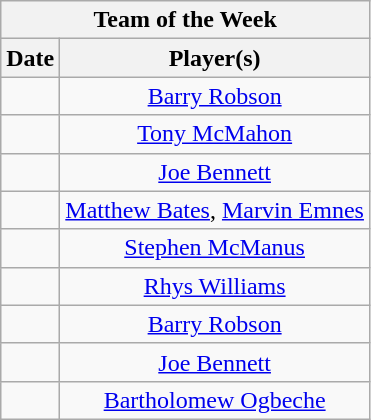<table class="wikitable" style="text-align: center">
<tr>
<th style="text-align:center;" colspan="2">Team of the Week</th>
</tr>
<tr>
<th>Date</th>
<th>Player(s)</th>
</tr>
<tr>
<td></td>
<td><a href='#'>Barry Robson</a></td>
</tr>
<tr>
<td></td>
<td><a href='#'>Tony McMahon</a></td>
</tr>
<tr>
<td></td>
<td><a href='#'>Joe Bennett</a></td>
</tr>
<tr>
<td></td>
<td><a href='#'>Matthew Bates</a>, <a href='#'>Marvin Emnes</a></td>
</tr>
<tr>
<td></td>
<td><a href='#'>Stephen McManus</a></td>
</tr>
<tr>
<td></td>
<td><a href='#'>Rhys Williams</a></td>
</tr>
<tr>
<td></td>
<td><a href='#'>Barry Robson</a></td>
</tr>
<tr>
<td></td>
<td><a href='#'>Joe Bennett</a></td>
</tr>
<tr>
<td></td>
<td><a href='#'>Bartholomew Ogbeche</a></td>
</tr>
</table>
